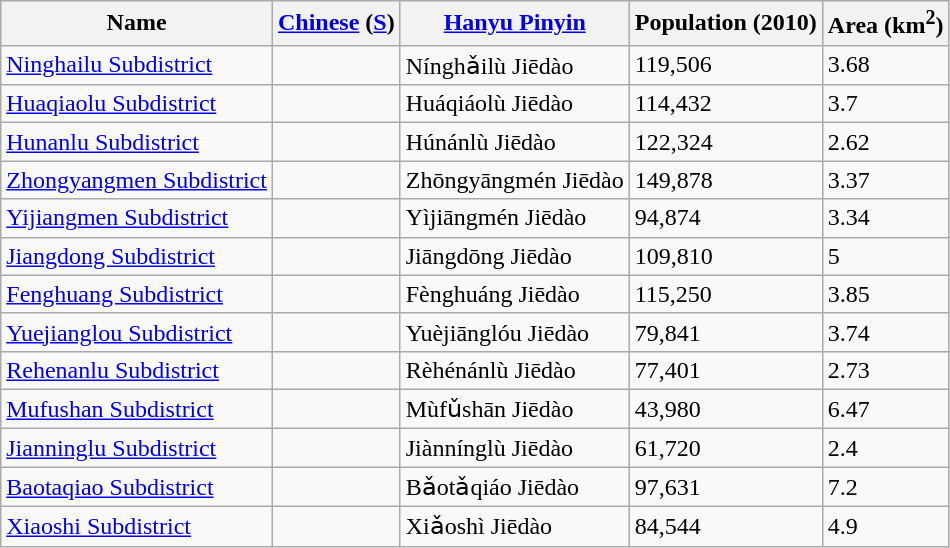<table class="wikitable">
<tr>
<th>Name</th>
<th><a href='#'>Chinese</a> (<a href='#'>S</a>)</th>
<th><a href='#'>Hanyu Pinyin</a></th>
<th>Population (2010)</th>
<th>Area (km<sup>2</sup>)</th>
</tr>
<tr>
<td><a href='#'>Ninghailu Subdistrict</a></td>
<td></td>
<td>Nínghǎilù Jiēdào</td>
<td>119,506</td>
<td>3.68</td>
</tr>
<tr>
<td><a href='#'>Huaqiaolu Subdistrict</a></td>
<td></td>
<td>Huáqiáolù Jiēdào</td>
<td>114,432</td>
<td>3.7</td>
</tr>
<tr>
<td><a href='#'>Hunanlu Subdistrict</a></td>
<td></td>
<td>Húnánlù Jiēdào</td>
<td>122,324</td>
<td>2.62</td>
</tr>
<tr>
<td><a href='#'>Zhongyangmen Subdistrict</a></td>
<td></td>
<td>Zhōngyāngmén Jiēdào</td>
<td>149,878</td>
<td>3.37</td>
</tr>
<tr>
<td><a href='#'>Yijiangmen Subdistrict</a></td>
<td></td>
<td>Yìjiāngmén Jiēdào</td>
<td>94,874</td>
<td>3.34</td>
</tr>
<tr>
<td><a href='#'>Jiangdong Subdistrict</a></td>
<td></td>
<td>Jiāngdōng Jiēdào</td>
<td>109,810</td>
<td>5</td>
</tr>
<tr>
<td><a href='#'>Fenghuang Subdistrict</a></td>
<td></td>
<td>Fènghuáng Jiēdào</td>
<td>115,250</td>
<td>3.85</td>
</tr>
<tr>
<td><a href='#'>Yuejianglou Subdistrict</a></td>
<td></td>
<td>Yuèjiānglóu Jiēdào</td>
<td>79,841</td>
<td>3.74</td>
</tr>
<tr>
<td><a href='#'>Rehenanlu Subdistrict</a></td>
<td></td>
<td>Rèhénánlù Jiēdào</td>
<td>77,401</td>
<td>2.73</td>
</tr>
<tr>
<td><a href='#'>Mufushan Subdistrict</a></td>
<td></td>
<td>Mùfǔshān Jiēdào</td>
<td>43,980</td>
<td>6.47</td>
</tr>
<tr>
<td><a href='#'>Jianninglu Subdistrict</a></td>
<td></td>
<td>Jiànnínglù Jiēdào</td>
<td>61,720</td>
<td>2.4</td>
</tr>
<tr>
<td><a href='#'>Baotaqiao Subdistrict</a></td>
<td></td>
<td>Bǎotǎqiáo Jiēdào</td>
<td>97,631</td>
<td>7.2</td>
</tr>
<tr>
<td><a href='#'>Xiaoshi Subdistrict</a></td>
<td></td>
<td>Xiǎoshì Jiēdào</td>
<td>84,544</td>
<td>4.9</td>
</tr>
</table>
